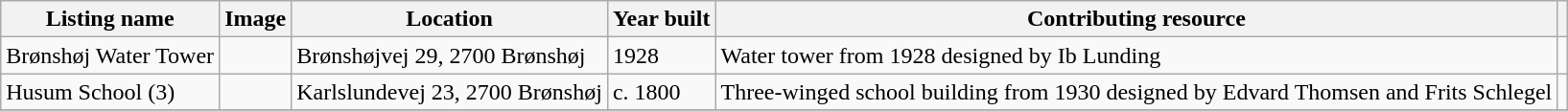<table class="wikitable sortable">
<tr>
<th>Listing name</th>
<th>Image</th>
<th>Location</th>
<th>Year built</th>
<th>Contributing resource</th>
<th></th>
</tr>
<tr>
<td>Brønshøj Water Tower</td>
<td></td>
<td>Brønshøjvej 29, 2700 Brønshøj</td>
<td>1928</td>
<td>Water tower from 1928 designed by Ib Lunding</td>
<td></td>
</tr>
<tr>
<td>Husum School (3)</td>
<td></td>
<td>Karlslundevej 23, 2700 Brønshøj</td>
<td>c. 1800</td>
<td>Three-winged school building from 1930 designed by Edvard Thomsen and Frits Schlegel</td>
<td></td>
</tr>
<tr>
</tr>
</table>
